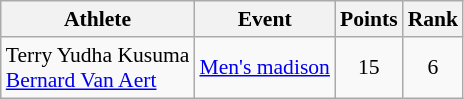<table class="wikitable" style="font-size:90%;text-align:center">
<tr>
<th>Athlete</th>
<th>Event</th>
<th>Points</th>
<th>Rank</th>
</tr>
<tr>
<td align="left">Terry Yudha Kusuma<br><a href='#'>Bernard Van Aert</a></td>
<td align="left"><a href='#'>Men's madison</a></td>
<td>15</td>
<td>6</td>
</tr>
</table>
